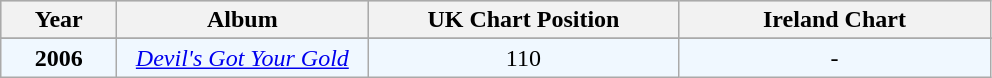<table class="wikitable"|width=100%>
<tr bgcolor="#CCCCCC">
<th align="center" valign="top" width="70">Year</th>
<th align="center" valign="top" width="160">Album</th>
<th align="center" valign="top" width="200">UK Chart Position</th>
<th align="center" valign="top" width="200">Ireland Chart</th>
</tr>
<tr>
</tr>
<tr bgcolor="#F0F8FF">
<td align="center" valign="top"><strong>2006</strong></td>
<td align="center" valign="top"><em><a href='#'>Devil's Got Your Gold</a></em></td>
<td align="center" valign="top">110</td>
<td align="center" valign="top">-</td>
</tr>
</table>
